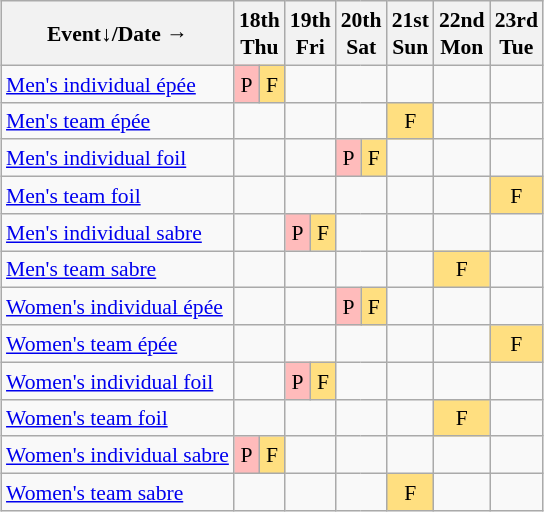<table class="wikitable" style="margin:0.5em auto; font-size:90%; line-height:1.25em; text-align:center;">
<tr>
<th>Event↓/Date →</th>
<th colspan=2>18th<br>Thu</th>
<th colspan=2>19th<br>Fri</th>
<th colspan=2>20th<br>Sat</th>
<th>21st<br>Sun</th>
<th>22nd<br>Mon</th>
<th>23rd<br>Tue</th>
</tr>
<tr>
<td style="text-align:left;"><a href='#'>Men's individual épée</a></td>
<td bgcolor="#FFBBBB">P</td>
<td bgcolor="#FFDF80">F</td>
<td colspan=2></td>
<td colspan=2></td>
<td></td>
<td></td>
<td></td>
</tr>
<tr>
<td style="text-align:left;"><a href='#'>Men's team épée</a></td>
<td colspan=2></td>
<td colspan=2></td>
<td colspan=2></td>
<td bgcolor="#FFDF80">F</td>
<td></td>
<td></td>
</tr>
<tr>
<td style="text-align:left;"><a href='#'>Men's individual foil</a></td>
<td colspan=2></td>
<td colspan=2></td>
<td bgcolor="#FFBBBB">P</td>
<td bgcolor="#FFDF80">F</td>
<td></td>
<td></td>
<td></td>
</tr>
<tr>
<td style="text-align:left;"><a href='#'>Men's team foil</a></td>
<td colspan=2></td>
<td colspan=2></td>
<td colspan=2></td>
<td></td>
<td></td>
<td bgcolor="#FFDF80">F</td>
</tr>
<tr>
<td style="text-align:left;"><a href='#'>Men's individual sabre</a></td>
<td colspan=2></td>
<td bgcolor="#FFBBBB">P</td>
<td bgcolor="#FFDF80">F</td>
<td colspan=2></td>
<td></td>
<td></td>
<td></td>
</tr>
<tr>
<td style="text-align:left;"><a href='#'>Men's team sabre</a></td>
<td colspan=2></td>
<td colspan=2></td>
<td colspan=2></td>
<td></td>
<td bgcolor="#FFDF80">F</td>
<td></td>
</tr>
<tr>
<td style="text-align:left;"><a href='#'>Women's individual épée</a></td>
<td colspan=2></td>
<td colspan=2></td>
<td bgcolor="#FFBBBB">P</td>
<td bgcolor="#FFDF80">F</td>
<td></td>
<td></td>
<td></td>
</tr>
<tr>
<td style="text-align:left;"><a href='#'>Women's team épée</a></td>
<td colspan=2></td>
<td colspan=2></td>
<td colspan=2></td>
<td></td>
<td></td>
<td bgcolor="#FFDF80">F</td>
</tr>
<tr>
<td style="text-align:left;"><a href='#'>Women's individual foil</a></td>
<td colspan=2></td>
<td bgcolor="#FFBBBB">P</td>
<td bgcolor="#FFDF80">F</td>
<td colspan=2></td>
<td></td>
<td></td>
<td></td>
</tr>
<tr>
<td style="text-align:left;"><a href='#'>Women's team foil</a></td>
<td colspan=2></td>
<td colspan=2></td>
<td colspan=2></td>
<td></td>
<td bgcolor="#FFDF80">F</td>
<td></td>
</tr>
<tr>
<td style="text-align:left;"><a href='#'>Women's individual sabre</a></td>
<td bgcolor="#FFBBBB">P</td>
<td bgcolor="#FFDF80">F</td>
<td colspan=2></td>
<td colspan=2></td>
<td></td>
<td></td>
<td></td>
</tr>
<tr>
<td style="text-align:left;"><a href='#'>Women's team sabre</a></td>
<td colspan=2></td>
<td colspan=2></td>
<td colspan=2></td>
<td bgcolor="#FFDF80">F</td>
<td></td>
<td></td>
</tr>
</table>
